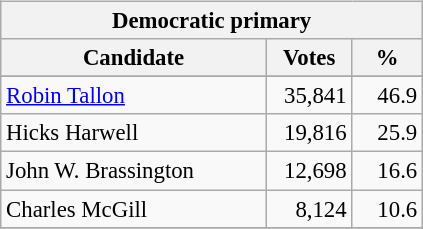<table class="wikitable" align="left" style="margin: 1em 1em 1em 0; font-size: 95%;">
<tr>
<th colspan="3">Democratic primary</th>
</tr>
<tr>
<th colspan="1" style="width: 170px">Candidate</th>
<th style="width: 50px">Votes</th>
<th style="width: 40px">%</th>
</tr>
<tr>
</tr>
<tr>
<td><a href='#'>Robin Tallon</a></td>
<td align="right">35,841</td>
<td align="right">46.9</td>
</tr>
<tr>
<td>Hicks Harwell</td>
<td align="right">19,816</td>
<td align="right">25.9</td>
</tr>
<tr>
<td>John W. Brassington</td>
<td align="right">12,698</td>
<td align="right">16.6</td>
</tr>
<tr>
<td>Charles McGill</td>
<td align="right">8,124</td>
<td align="right">10.6</td>
</tr>
<tr>
</tr>
</table>
